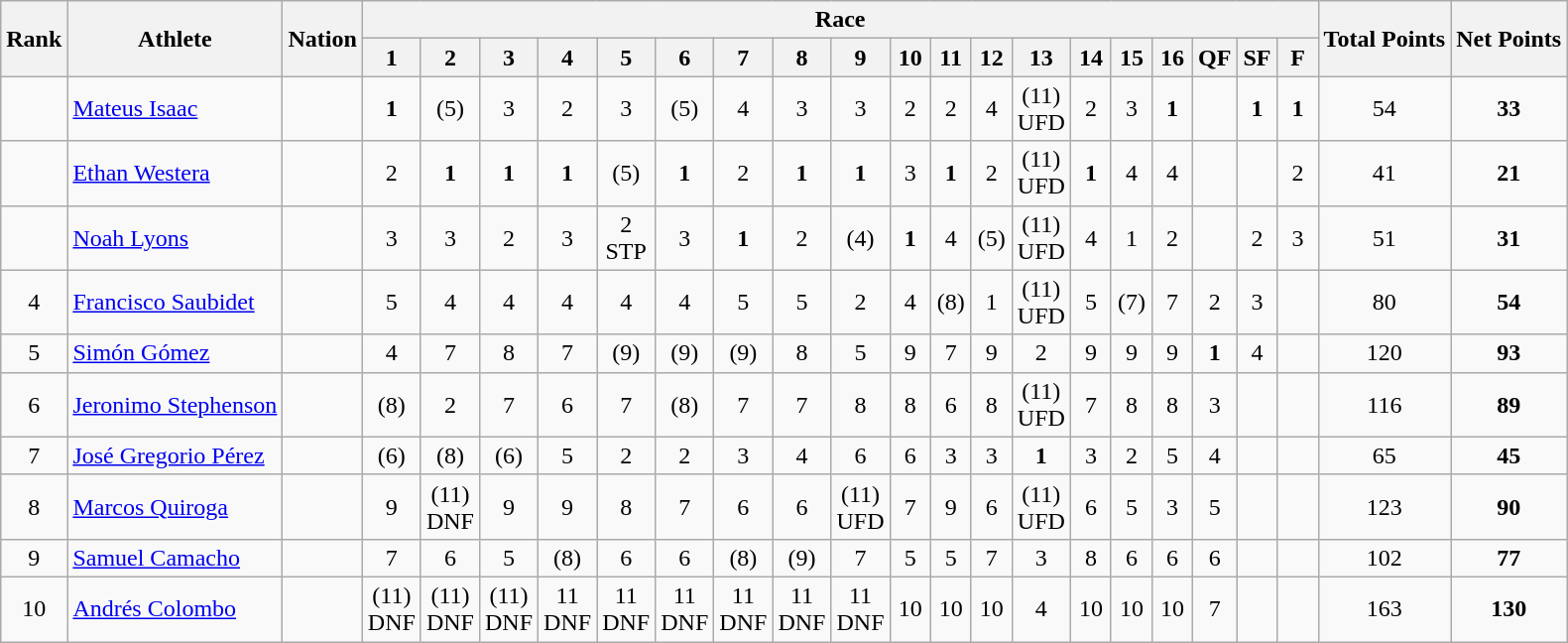<table class="wikitable" style="text-align:center">
<tr>
<th rowspan="2">Rank</th>
<th rowspan="2">Athlete</th>
<th rowspan="2">Nation</th>
<th colspan="19">Race</th>
<th rowspan="2">Total Points</th>
<th rowspan="2">Net Points</th>
</tr>
<tr>
<th width=20>1</th>
<th width=20>2</th>
<th width=20>3</th>
<th width=20>4</th>
<th width=20>5</th>
<th width=20>6</th>
<th width=20>7</th>
<th width=20>8</th>
<th width=20>9</th>
<th width=20>10</th>
<th width=20>11</th>
<th width=20>12</th>
<th width=20>13</th>
<th width=20>14</th>
<th width=20>15</th>
<th width=20>16</th>
<th width=20>QF</th>
<th width=20>SF</th>
<th width=20>F</th>
</tr>
<tr>
<td></td>
<td align=left><a href='#'>Mateus Isaac</a></td>
<td align=left></td>
<td><strong>1</strong></td>
<td>(5)</td>
<td>3</td>
<td>2</td>
<td>3</td>
<td>(5)</td>
<td>4</td>
<td>3</td>
<td>3</td>
<td>2</td>
<td>2</td>
<td>4</td>
<td>(11)<br>UFD</td>
<td>2</td>
<td>3</td>
<td><strong>1</strong></td>
<td></td>
<td><strong>1</strong></td>
<td><strong>1</strong></td>
<td>54</td>
<td><strong>33</strong></td>
</tr>
<tr>
<td></td>
<td align=left><a href='#'>Ethan Westera</a></td>
<td align=left></td>
<td>2</td>
<td><strong>1</strong></td>
<td><strong>1</strong></td>
<td><strong>1</strong></td>
<td>(5)</td>
<td><strong>1</strong></td>
<td>2</td>
<td><strong>1</strong></td>
<td><strong>1</strong></td>
<td>3</td>
<td><strong>1</strong></td>
<td>2</td>
<td>(11)<br>UFD</td>
<td><strong>1</strong></td>
<td>4</td>
<td>4</td>
<td></td>
<td></td>
<td>2</td>
<td>41</td>
<td><strong>21</strong></td>
</tr>
<tr>
<td></td>
<td align=left><a href='#'>Noah Lyons</a></td>
<td align=left></td>
<td>3</td>
<td>3</td>
<td>2</td>
<td>3</td>
<td>2<br>STP</td>
<td>3</td>
<td><strong>1</strong></td>
<td>2</td>
<td>(4)</td>
<td><strong>1</strong></td>
<td>4</td>
<td>(5)</td>
<td>(11)<br>UFD</td>
<td>4</td>
<td>1</td>
<td>2</td>
<td></td>
<td>2</td>
<td>3</td>
<td>51</td>
<td><strong>31</strong></td>
</tr>
<tr>
<td>4</td>
<td align=left><a href='#'>Francisco Saubidet</a></td>
<td align=left></td>
<td>5</td>
<td>4</td>
<td>4</td>
<td>4</td>
<td>4</td>
<td>4</td>
<td>5</td>
<td>5</td>
<td>2</td>
<td>4</td>
<td>(8)</td>
<td>1</td>
<td>(11)<br>UFD</td>
<td>5</td>
<td>(7)</td>
<td>7</td>
<td>2</td>
<td>3</td>
<td></td>
<td>80</td>
<td><strong>54</strong></td>
</tr>
<tr>
<td>5</td>
<td align=left><a href='#'>Simón Gómez</a></td>
<td align=left></td>
<td>4</td>
<td>7</td>
<td>8</td>
<td>7</td>
<td>(9)</td>
<td>(9)</td>
<td>(9)</td>
<td>8</td>
<td>5</td>
<td>9</td>
<td>7</td>
<td>9</td>
<td>2</td>
<td>9</td>
<td>9</td>
<td>9</td>
<td><strong>1</strong></td>
<td>4</td>
<td></td>
<td>120</td>
<td><strong>93</strong></td>
</tr>
<tr>
<td>6</td>
<td align=left><a href='#'>Jeronimo Stephenson</a></td>
<td align=left></td>
<td>(8)</td>
<td>2</td>
<td>7</td>
<td>6</td>
<td>7</td>
<td>(8)</td>
<td>7</td>
<td>7</td>
<td>8</td>
<td>8</td>
<td>6</td>
<td>8</td>
<td>(11)<br>UFD</td>
<td>7</td>
<td>8</td>
<td>8</td>
<td>3</td>
<td></td>
<td></td>
<td>116</td>
<td><strong>89</strong></td>
</tr>
<tr>
<td>7</td>
<td align=left><a href='#'>José Gregorio Pérez</a></td>
<td align=left></td>
<td>(6)</td>
<td>(8)</td>
<td>(6)</td>
<td>5</td>
<td>2</td>
<td>2</td>
<td>3</td>
<td>4</td>
<td>6</td>
<td>6</td>
<td>3</td>
<td>3</td>
<td><strong>1</strong></td>
<td>3</td>
<td>2</td>
<td>5</td>
<td>4</td>
<td></td>
<td></td>
<td>65</td>
<td><strong>45</strong></td>
</tr>
<tr>
<td>8</td>
<td align=left><a href='#'>Marcos Quiroga</a></td>
<td align=left></td>
<td>9</td>
<td>(11)<br>DNF</td>
<td>9</td>
<td>9</td>
<td>8</td>
<td>7</td>
<td>6</td>
<td>6</td>
<td>(11)<br>UFD</td>
<td>7</td>
<td>9</td>
<td>6</td>
<td>(11)<br>UFD</td>
<td>6</td>
<td>5</td>
<td>3</td>
<td>5</td>
<td></td>
<td></td>
<td>123</td>
<td><strong>90</strong></td>
</tr>
<tr>
<td>9</td>
<td align=left><a href='#'>Samuel Camacho</a></td>
<td align=left></td>
<td>7</td>
<td>6</td>
<td>5</td>
<td>(8)</td>
<td>6</td>
<td>6</td>
<td>(8)</td>
<td>(9)</td>
<td>7</td>
<td>5</td>
<td>5</td>
<td>7</td>
<td>3</td>
<td>8</td>
<td>6</td>
<td>6</td>
<td>6</td>
<td></td>
<td></td>
<td>102</td>
<td><strong>77</strong></td>
</tr>
<tr>
<td>10</td>
<td align=left><a href='#'>Andrés Colombo</a></td>
<td align=left></td>
<td>(11)<br>DNF</td>
<td>(11)<br>DNF</td>
<td>(11)<br>DNF</td>
<td>11<br>DNF</td>
<td>11<br>DNF</td>
<td>11<br>DNF</td>
<td>11<br>DNF</td>
<td>11<br>DNF</td>
<td>11<br>DNF</td>
<td>10</td>
<td>10</td>
<td>10</td>
<td>4</td>
<td>10</td>
<td>10</td>
<td>10</td>
<td>7</td>
<td></td>
<td></td>
<td>163</td>
<td><strong>130</strong></td>
</tr>
</table>
